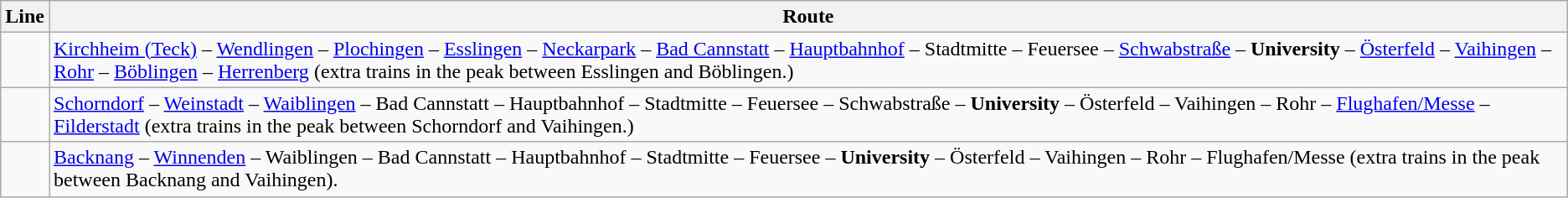<table class="wikitable">
<tr>
<th>Line</th>
<th>Route</th>
</tr>
<tr>
<td align="center"></td>
<td><a href='#'>Kirchheim (Teck)</a> – <a href='#'>Wendlingen</a> – <a href='#'>Plochingen</a> – <a href='#'>Esslingen</a> – <a href='#'>Neckarpark</a> – <a href='#'>Bad Cannstatt</a> – <a href='#'>Hauptbahnhof</a> – Stadtmitte – Feuersee – <a href='#'>Schwabstraße</a> – <strong>University</strong> – <a href='#'>Österfeld</a> – <a href='#'>Vaihingen</a> – <a href='#'>Rohr</a> – <a href='#'>Böblingen</a> – <a href='#'>Herrenberg</a> (extra trains in the peak between Esslingen and Böblingen.)</td>
</tr>
<tr>
<td align="center"></td>
<td><a href='#'>Schorndorf</a> – <a href='#'>Weinstadt</a> – <a href='#'>Waiblingen</a> – Bad Cannstatt – Hauptbahnhof – Stadtmitte – Feuersee – Schwabstraße – <strong>University</strong> – Österfeld – Vaihingen – Rohr – <a href='#'>Flughafen/Messe</a> – <a href='#'>Filderstadt</a> (extra trains in the peak between Schorndorf and Vaihingen.)</td>
</tr>
<tr>
<td align="center"></td>
<td><a href='#'>Backnang</a> – <a href='#'>Winnenden</a> – Waiblingen – Bad Cannstatt – Hauptbahnhof – Stadtmitte – Feuersee – <strong>University</strong> – Österfeld – Vaihingen – Rohr – Flughafen/Messe (extra trains in the peak between Backnang and Vaihingen).</td>
</tr>
</table>
